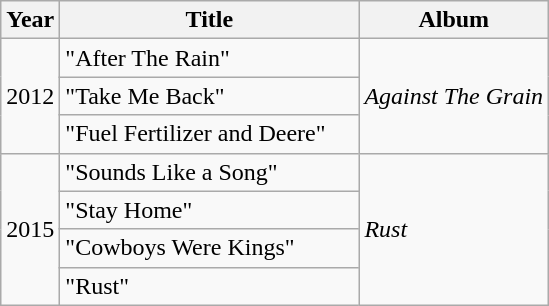<table class="wikitable plainrowheaders">
<tr>
<th>Year</th>
<th style="width:12em;">Title</th>
<th>Album</th>
</tr>
<tr>
<td rowspan="3">2012</td>
<td>"After The Rain"</td>
<td rowspan="3"><em>Against The Grain</em></td>
</tr>
<tr>
<td>"Take Me Back"</td>
</tr>
<tr>
<td>"Fuel Fertilizer and Deere"</td>
</tr>
<tr>
<td rowspan="4">2015</td>
<td scope="row">"Sounds Like a Song"</td>
<td rowspan="4"><em>Rust</em></td>
</tr>
<tr>
<td scope="row">"Stay Home"</td>
</tr>
<tr>
<td scope="row">"Cowboys Were Kings"</td>
</tr>
<tr>
<td>"Rust"</td>
</tr>
</table>
